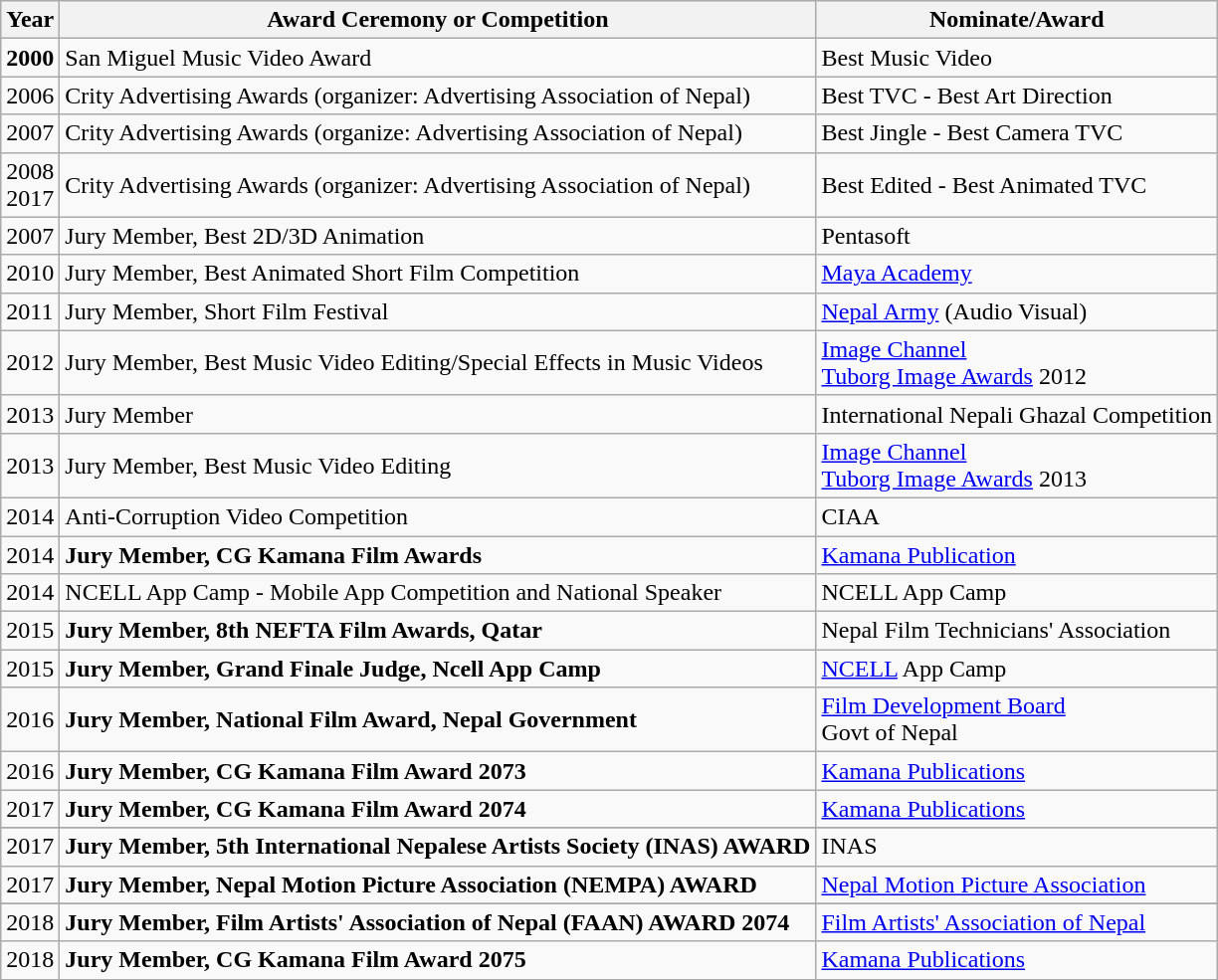<table class="wikitable">
<tr>
<th>Year</th>
<th>Award Ceremony or Competition</th>
<th>Nominate/Award</th>
</tr>
<tr>
<td><strong>2000</strong></td>
<td>San Miguel Music Video Award</td>
<td>Best Music Video</td>
</tr>
<tr>
<td>2006</td>
<td>Crity Advertising Awards (organizer: Advertising Association of Nepal)</td>
<td>Best TVC - Best Art Direction</td>
</tr>
<tr>
<td>2007</td>
<td>Crity Advertising Awards (organize: Advertising Association of Nepal)</td>
<td>Best Jingle - Best Camera TVC</td>
</tr>
<tr>
<td>2008<br>2017</td>
<td>Crity Advertising Awards (organizer: Advertising Association of Nepal)</td>
<td>Best Edited - Best Animated TVC</td>
</tr>
<tr>
<td>2007</td>
<td>Jury Member, Best 2D/3D Animation</td>
<td>Pentasoft</td>
</tr>
<tr>
<td>2010</td>
<td>Jury Member, Best Animated Short Film Competition</td>
<td><a href='#'>Maya Academy</a></td>
</tr>
<tr>
<td>2011</td>
<td>Jury Member, Short Film Festival</td>
<td><a href='#'>Nepal Army</a> (Audio Visual)</td>
</tr>
<tr>
<td>2012</td>
<td>Jury Member, Best Music Video Editing/Special Effects in Music Videos</td>
<td><a href='#'>Image Channel</a><br><a href='#'>Tuborg Image Awards</a> 2012</td>
</tr>
<tr>
<td>2013</td>
<td>Jury Member</td>
<td>International Nepali Ghazal Competition</td>
</tr>
<tr>
<td>2013</td>
<td>Jury Member, Best Music Video Editing</td>
<td><a href='#'>Image Channel</a><br><a href='#'>Tuborg Image Awards</a> 2013</td>
</tr>
<tr>
<td>2014</td>
<td>Anti-Corruption Video Competition</td>
<td>CIAA</td>
</tr>
<tr>
<td>2014</td>
<td><strong>Jury Member, CG Kamana Film Awards</strong></td>
<td><a href='#'>Kamana Publication</a></td>
</tr>
<tr>
<td>2014</td>
<td>NCELL App Camp - Mobile App Competition and National Speaker</td>
<td>NCELL App Camp</td>
</tr>
<tr>
<td>2015</td>
<td><strong>Jury Member, 8th NEFTA Film Awards, Qatar</strong></td>
<td>Nepal Film Technicians' Association</td>
</tr>
<tr>
<td>2015</td>
<td><strong>Jury Member, Grand Finale Judge, Ncell App Camp</strong></td>
<td><a href='#'>NCELL</a> App Camp</td>
</tr>
<tr>
<td>2016</td>
<td><strong>Jury Member, National Film Award, Nepal Government</strong></td>
<td><a href='#'>Film Development Board</a><br>Govt of Nepal</td>
</tr>
<tr>
<td>2016</td>
<td><strong>Jury Member, CG Kamana Film Award 2073</strong></td>
<td><a href='#'>Kamana Publications</a></td>
</tr>
<tr>
<td>2017</td>
<td><strong>Jury Member, CG Kamana Film Award 2074</strong></td>
<td><a href='#'>Kamana Publications</a></td>
</tr>
<tr>
</tr>
<tr>
<td>2017</td>
<td><strong>Jury Member, 5th International Nepalese Artists Society (INAS) AWARD</strong></td>
<td>INAS</td>
</tr>
<tr>
<td>2017</td>
<td><strong>Jury Member, Nepal Motion Picture Association (NEMPA) AWARD</strong></td>
<td><a href='#'>Nepal Motion Picture Association</a></td>
</tr>
<tr>
</tr>
<tr>
<td>2018</td>
<td><strong>Jury Member, Film Artists' Association of Nepal (FAAN) AWARD 2074</strong></td>
<td><a href='#'>Film Artists' Association of Nepal</a></td>
</tr>
<tr>
<td>2018</td>
<td><strong>Jury Member, CG Kamana Film Award 2075</strong></td>
<td><a href='#'>Kamana Publications</a></td>
</tr>
</table>
